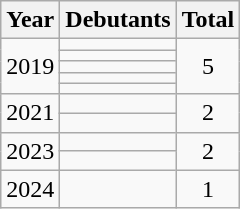<table class="wikitable">
<tr>
<th>Year</th>
<th>Debutants</th>
<th>Total</th>
</tr>
<tr>
<td rowspan=5>2019</td>
<td></td>
<td rowspan=5 align=center>5</td>
</tr>
<tr>
<td></td>
</tr>
<tr>
<td></td>
</tr>
<tr>
<td></td>
</tr>
<tr>
<td></td>
</tr>
<tr>
<td rowspan=2>2021</td>
<td></td>
<td rowspan=2 align=center>2</td>
</tr>
<tr>
<td></td>
</tr>
<tr>
<td rowspan=2>2023</td>
<td></td>
<td rowspan=2 align=center>2</td>
</tr>
<tr>
<td></td>
</tr>
<tr>
<td>2024</td>
<td></td>
<td align=center>1</td>
</tr>
</table>
